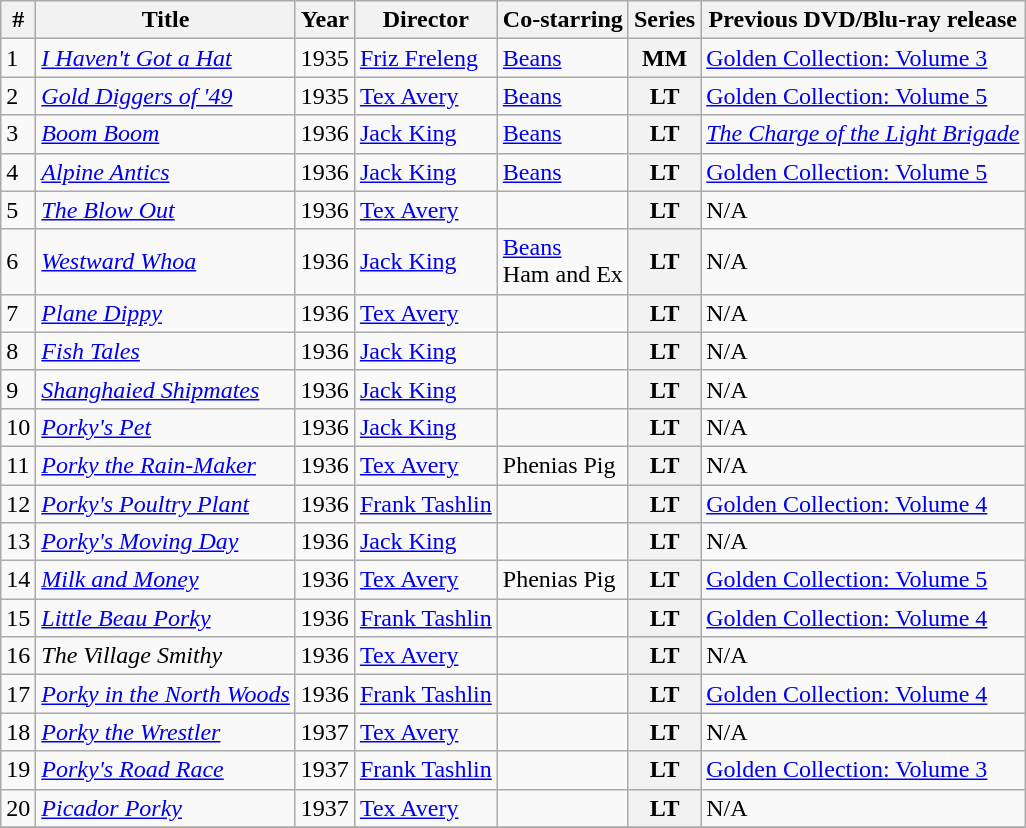<table class="wikitable sortable">
<tr>
<th>#</th>
<th>Title</th>
<th>Year</th>
<th>Director</th>
<th>Co-starring</th>
<th>Series</th>
<th>Previous DVD/Blu-ray release</th>
</tr>
<tr>
<td>1</td>
<td><em><a href='#'>I Haven't Got a Hat</a></em></td>
<td>1935</td>
<td><a href='#'>Friz Freleng</a></td>
<td><a href='#'>Beans</a></td>
<th>MM</th>
<td><a href='#'>Golden Collection: Volume 3</a></td>
</tr>
<tr>
<td>2</td>
<td><em><a href='#'>Gold Diggers of '49</a></em></td>
<td>1935</td>
<td><a href='#'>Tex Avery</a></td>
<td><a href='#'>Beans</a></td>
<th>LT</th>
<td><a href='#'>Golden Collection: Volume 5</a></td>
</tr>
<tr>
<td>3</td>
<td><em><a href='#'>Boom Boom</a></em></td>
<td>1936</td>
<td><a href='#'>Jack King</a></td>
<td><a href='#'>Beans</a></td>
<th>LT</th>
<td><em><a href='#'>The Charge of the Light Brigade</a></em></td>
</tr>
<tr>
<td>4</td>
<td><em><a href='#'>Alpine Antics</a></em></td>
<td>1936</td>
<td><a href='#'>Jack King</a></td>
<td><a href='#'>Beans</a></td>
<th>LT</th>
<td><a href='#'>Golden Collection: Volume 5</a></td>
</tr>
<tr>
<td>5</td>
<td><em><a href='#'>The Blow Out</a></em></td>
<td>1936</td>
<td><a href='#'>Tex Avery</a></td>
<td></td>
<th>LT</th>
<td>N/A</td>
</tr>
<tr>
<td>6</td>
<td><em><a href='#'>Westward Whoa</a></em> </td>
<td>1936</td>
<td><a href='#'>Jack King</a></td>
<td><a href='#'>Beans</a><br>Ham and Ex</td>
<th>LT</th>
<td>N/A</td>
</tr>
<tr>
<td>7</td>
<td><em><a href='#'>Plane Dippy</a></em></td>
<td>1936</td>
<td><a href='#'>Tex Avery</a></td>
<td></td>
<th>LT</th>
<td>N/A</td>
</tr>
<tr>
<td>8</td>
<td><em><a href='#'>Fish Tales</a></em> </td>
<td>1936</td>
<td><a href='#'>Jack King</a></td>
<td></td>
<th>LT</th>
<td>N/A</td>
</tr>
<tr>
<td>9</td>
<td><em><a href='#'>Shanghaied Shipmates</a></em></td>
<td>1936</td>
<td><a href='#'>Jack King</a></td>
<td></td>
<th>LT</th>
<td>N/A</td>
</tr>
<tr>
<td>10</td>
<td><em><a href='#'>Porky's Pet</a></em></td>
<td>1936</td>
<td><a href='#'>Jack King</a></td>
<td></td>
<th>LT</th>
<td>N/A</td>
</tr>
<tr>
<td>11</td>
<td><em><a href='#'>Porky the Rain-Maker</a></em></td>
<td>1936</td>
<td><a href='#'>Tex Avery</a></td>
<td>Phenias Pig</td>
<th>LT</th>
<td>N/A</td>
</tr>
<tr>
<td>12</td>
<td><em><a href='#'>Porky's Poultry Plant</a></em></td>
<td>1936</td>
<td><a href='#'>Frank Tashlin</a></td>
<td></td>
<th>LT</th>
<td><a href='#'>Golden Collection: Volume 4</a></td>
</tr>
<tr>
<td>13</td>
<td><em><a href='#'>Porky's Moving Day</a></em></td>
<td>1936</td>
<td><a href='#'>Jack King</a></td>
<td></td>
<th>LT</th>
<td>N/A</td>
</tr>
<tr>
<td>14</td>
<td><em><a href='#'>Milk and Money</a></em></td>
<td>1936</td>
<td><a href='#'>Tex Avery</a></td>
<td>Phenias Pig</td>
<th>LT</th>
<td><a href='#'>Golden Collection: Volume 5</a></td>
</tr>
<tr>
<td>15</td>
<td><em><a href='#'>Little Beau Porky</a></em></td>
<td>1936</td>
<td><a href='#'>Frank Tashlin</a></td>
<td></td>
<th>LT</th>
<td><a href='#'>Golden Collection: Volume 4</a></td>
</tr>
<tr>
<td>16</td>
<td><em>The Village Smithy</em></td>
<td>1936</td>
<td><a href='#'>Tex Avery</a></td>
<td></td>
<th>LT</th>
<td>N/A</td>
</tr>
<tr>
<td>17</td>
<td><em><a href='#'>Porky in the North Woods</a></em></td>
<td>1936</td>
<td><a href='#'>Frank Tashlin</a></td>
<td></td>
<th>LT</th>
<td><a href='#'>Golden Collection: Volume 4</a></td>
</tr>
<tr>
<td>18</td>
<td><em><a href='#'>Porky the Wrestler</a></em> </td>
<td>1937</td>
<td><a href='#'>Tex Avery</a></td>
<td></td>
<th>LT</th>
<td>N/A</td>
</tr>
<tr>
<td>19</td>
<td><em><a href='#'>Porky's Road Race</a></em></td>
<td>1937</td>
<td><a href='#'>Frank Tashlin</a></td>
<td></td>
<th>LT</th>
<td><a href='#'>Golden Collection: Volume 3</a></td>
</tr>
<tr>
<td>20</td>
<td><em><a href='#'>Picador Porky</a></em> </td>
<td>1937</td>
<td><a href='#'>Tex Avery</a></td>
<td></td>
<th>LT</th>
<td>N/A</td>
</tr>
<tr>
</tr>
</table>
